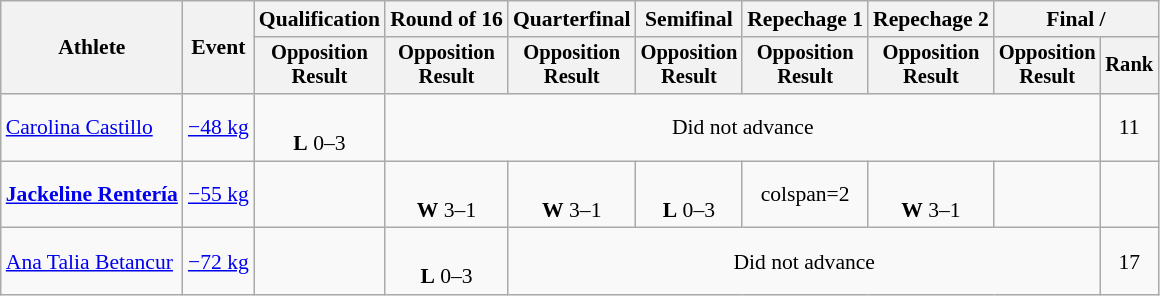<table class="wikitable" style="font-size:90%">
<tr>
<th rowspan="2">Athlete</th>
<th rowspan="2">Event</th>
<th>Qualification</th>
<th>Round of 16</th>
<th>Quarterfinal</th>
<th>Semifinal</th>
<th>Repechage 1</th>
<th>Repechage 2</th>
<th colspan=2>Final / </th>
</tr>
<tr style="font-size: 95%">
<th>Opposition<br>Result</th>
<th>Opposition<br>Result</th>
<th>Opposition<br>Result</th>
<th>Opposition<br>Result</th>
<th>Opposition<br>Result</th>
<th>Opposition<br>Result</th>
<th>Opposition<br>Result</th>
<th>Rank</th>
</tr>
<tr align=center>
<td align=left><a href='#'>Carolina Castillo</a></td>
<td align=left><a href='#'>−48 kg</a></td>
<td><br><strong>L</strong> 0–3 <sup></sup></td>
<td colspan=6>Did not advance</td>
<td>11</td>
</tr>
<tr align=center>
<td align=left><strong><a href='#'>Jackeline Rentería</a></strong></td>
<td align=left><a href='#'>−55 kg</a></td>
<td></td>
<td><br><strong>W</strong> 3–1 <sup></sup></td>
<td><br><strong>W</strong> 3–1 <sup></sup></td>
<td><br><strong>L</strong> 0–3 <sup></sup></td>
<td>colspan=2 </td>
<td><br><strong>W</strong> 3–1 <sup></sup></td>
<td></td>
</tr>
<tr align=center>
<td align=left><a href='#'>Ana Talia Betancur</a></td>
<td align=left><a href='#'>−72 kg</a></td>
<td></td>
<td><br><strong>L</strong> 0–3 <sup></sup></td>
<td colspan=5>Did not advance</td>
<td>17</td>
</tr>
</table>
